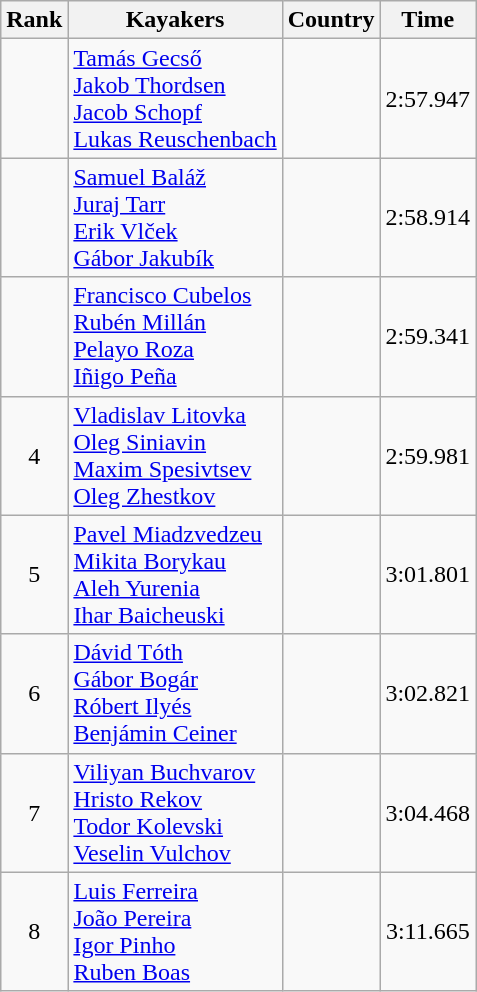<table class="wikitable" style="text-align:center">
<tr>
<th>Rank</th>
<th>Kayakers</th>
<th>Country</th>
<th>Time</th>
</tr>
<tr>
<td></td>
<td align="left"><a href='#'>Tamás Gecső</a><br><a href='#'>Jakob Thordsen</a><br><a href='#'>Jacob Schopf</a><br><a href='#'>Lukas Reuschenbach</a></td>
<td align="left"></td>
<td>2:57.947</td>
</tr>
<tr>
<td></td>
<td align="left"><a href='#'>Samuel Baláž</a><br><a href='#'>Juraj Tarr</a><br><a href='#'>Erik Vlček</a><br><a href='#'>Gábor Jakubík</a></td>
<td align="left"></td>
<td>2:58.914</td>
</tr>
<tr>
<td></td>
<td align="left"><a href='#'>Francisco Cubelos</a><br><a href='#'>Rubén Millán</a><br><a href='#'>Pelayo Roza</a><br><a href='#'>Iñigo Peña</a></td>
<td align="left"></td>
<td>2:59.341</td>
</tr>
<tr>
<td>4</td>
<td align="left"><a href='#'>Vladislav Litovka</a><br><a href='#'>Oleg Siniavin</a><br><a href='#'>Maxim Spesivtsev</a><br><a href='#'>Oleg Zhestkov</a></td>
<td align="left"></td>
<td>2:59.981</td>
</tr>
<tr>
<td>5</td>
<td align="left"><a href='#'>Pavel Miadzvedzeu</a><br><a href='#'>Mikita Borykau</a><br><a href='#'>Aleh Yurenia</a><br><a href='#'>Ihar Baicheuski</a></td>
<td align="left"></td>
<td>3:01.801</td>
</tr>
<tr>
<td>6</td>
<td align="left"><a href='#'>Dávid Tóth</a><br><a href='#'>Gábor Bogár</a><br><a href='#'>Róbert Ilyés</a><br><a href='#'>Benjámin Ceiner</a></td>
<td align="left"></td>
<td>3:02.821</td>
</tr>
<tr>
<td>7</td>
<td align="left"><a href='#'>Viliyan Buchvarov</a><br><a href='#'>Hristo Rekov</a><br><a href='#'>Todor Kolevski</a><br><a href='#'>Veselin Vulchov</a></td>
<td align="left"></td>
<td>3:04.468</td>
</tr>
<tr>
<td>8</td>
<td align="left"><a href='#'>Luis Ferreira</a><br><a href='#'>João Pereira</a><br><a href='#'>Igor Pinho</a><br><a href='#'>Ruben Boas</a></td>
<td align="left"></td>
<td>3:11.665</td>
</tr>
</table>
